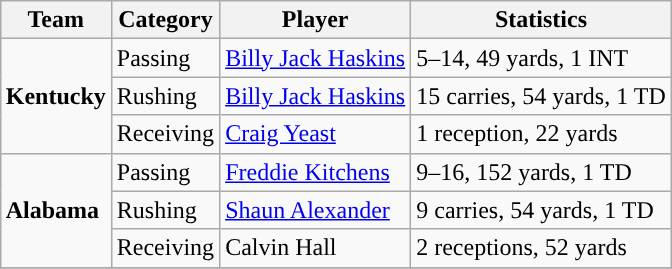<table class="wikitable" style="float: right;">
<tr>
<th>Team</th>
<th>Category</th>
<th>Player</th>
<th>Statistics</th>
</tr>
<tr>
<td rowspan=3><strong>Kentucky</strong></td>
<td>Passing</td>
<td><a href='#'>Billy Jack Haskins</a></td>
<td>5–14, 49 yards, 1 INT</td>
</tr>
<tr>
<td>Rushing</td>
<td><a href='#'>Billy Jack Haskins</a></td>
<td>15 carries, 54 yards, 1 TD</td>
</tr>
<tr>
<td>Receiving</td>
<td><a href='#'>Craig Yeast</a></td>
<td>1 reception, 22 yards</td>
</tr>
<tr>
<td rowspan=3><strong>Alabama</strong></td>
<td>Passing</td>
<td><a href='#'>Freddie Kitchens</a></td>
<td>9–16, 152 yards, 1 TD</td>
</tr>
<tr>
<td>Rushing</td>
<td><a href='#'>Shaun Alexander</a></td>
<td>9 carries, 54 yards, 1 TD</td>
</tr>
<tr>
<td>Receiving</td>
<td>Calvin Hall</td>
<td>2 receptions, 52 yards</td>
</tr>
<tr>
</tr>
</table>
